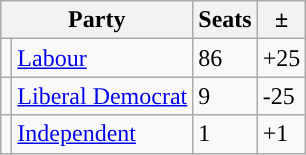<table class="wikitable">
<tr>
<th colspan="2">Party</th>
<th>Seats</th>
<th>  ±  </th>
</tr>
<tr>
<td style="background-color: "></td>
<td><a href='#'>Labour</a></td>
<td>86</td>
<td>+25</td>
</tr>
<tr>
<td style="background-color: "></td>
<td><a href='#'>Liberal Democrat</a></td>
<td>9</td>
<td>-25</td>
</tr>
<tr>
<td style="background-color: "></td>
<td><a href='#'>Independent</a></td>
<td>1</td>
<td>+1</td>
</tr>
</table>
